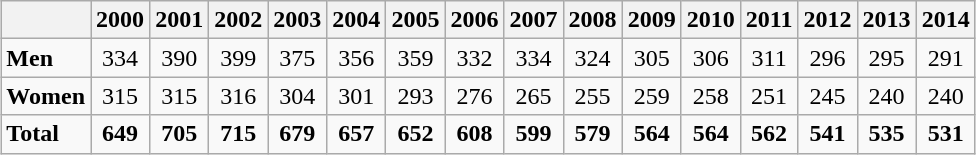<table class="wikitable" style="text-align:center;margin:1em auto;">
<tr>
<th></th>
<th>2000</th>
<th>2001</th>
<th>2002</th>
<th>2003</th>
<th>2004</th>
<th>2005</th>
<th>2006</th>
<th>2007</th>
<th>2008</th>
<th>2009</th>
<th>2010</th>
<th>2011</th>
<th>2012</th>
<th>2013</th>
<th>2014</th>
</tr>
<tr>
<td style="text-align:left;"><strong>Men</strong></td>
<td>334</td>
<td>390</td>
<td>399</td>
<td>375</td>
<td>356</td>
<td>359</td>
<td>332</td>
<td>334</td>
<td>324</td>
<td>305</td>
<td>306</td>
<td>311</td>
<td>296</td>
<td>295</td>
<td>291</td>
</tr>
<tr>
<td style="text-align:left;"><strong>Women</strong></td>
<td>315</td>
<td>315</td>
<td>316</td>
<td>304</td>
<td>301</td>
<td>293</td>
<td>276</td>
<td>265</td>
<td>255</td>
<td>259</td>
<td>258</td>
<td>251</td>
<td>245</td>
<td>240</td>
<td>240</td>
</tr>
<tr style="font-weight:bold;">
<td style="text-align:left;"><strong>Total</strong></td>
<td>649</td>
<td>705</td>
<td>715</td>
<td>679</td>
<td>657</td>
<td>652</td>
<td>608</td>
<td>599</td>
<td>579</td>
<td>564</td>
<td>564</td>
<td>562</td>
<td>541</td>
<td>535</td>
<td>531</td>
</tr>
</table>
